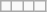<table class="wikitable">
<tr>
<td></td>
<td></td>
<td></td>
<td></td>
</tr>
</table>
